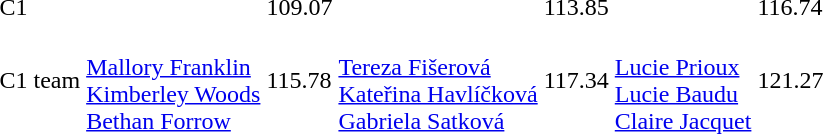<table>
<tr>
<td>C1</td>
<td></td>
<td>109.07</td>
<td></td>
<td>113.85</td>
<td></td>
<td>116.74</td>
</tr>
<tr>
<td>C1 team</td>
<td><br><a href='#'>Mallory Franklin</a><br><a href='#'>Kimberley Woods</a><br><a href='#'>Bethan Forrow</a></td>
<td>115.78</td>
<td><br><a href='#'>Tereza Fišerová</a><br><a href='#'>Kateřina Havlíčková</a><br><a href='#'>Gabriela Satková</a></td>
<td>117.34</td>
<td><br><a href='#'>Lucie Prioux</a><br><a href='#'>Lucie Baudu</a><br><a href='#'>Claire Jacquet</a></td>
<td>121.27</td>
</tr>
</table>
